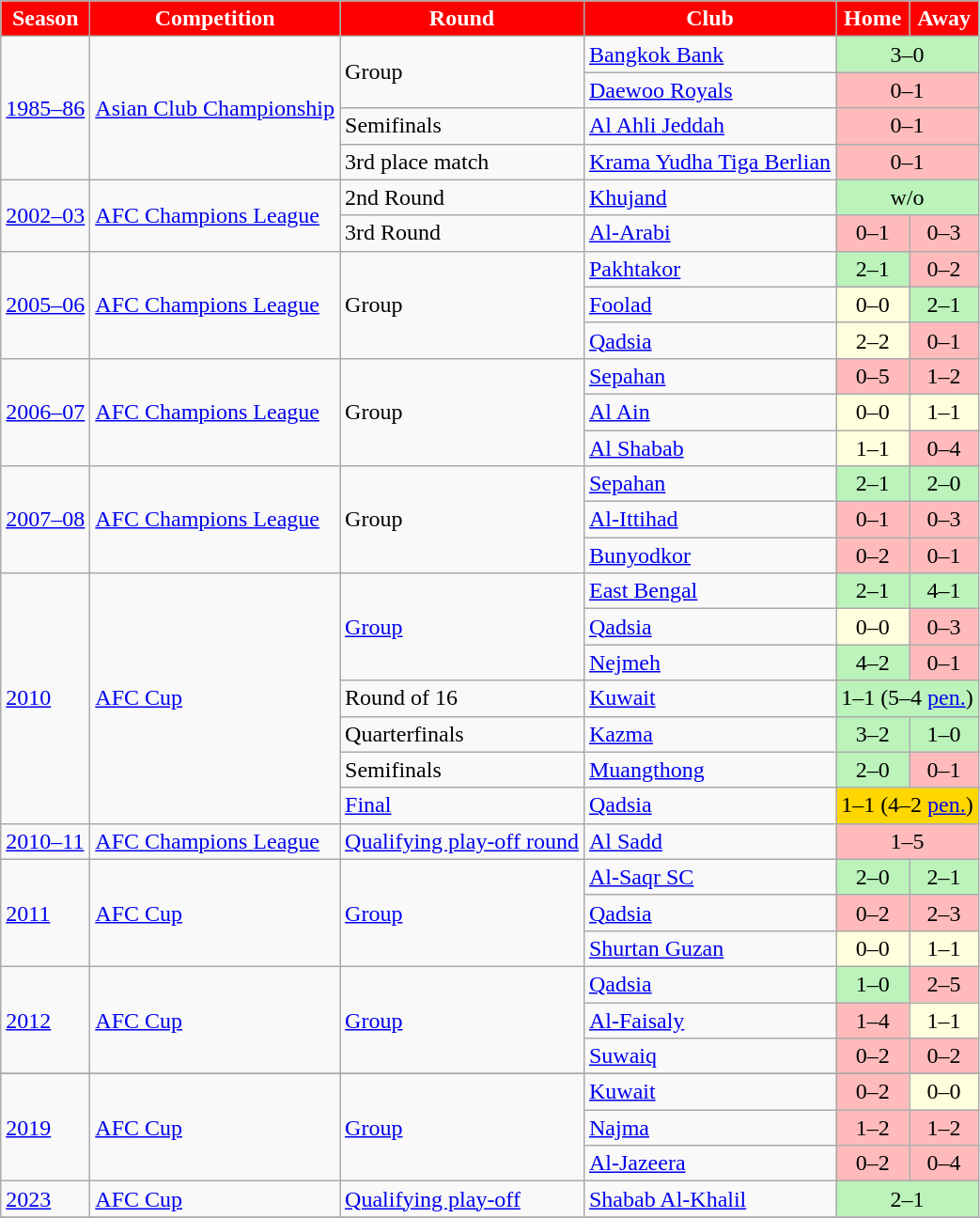<table class="wikitable">
<tr>
<th style="color:white; background:red;">Season</th>
<th style="color:white; background:red;">Competition</th>
<th style="color:white; background:red;">Round</th>
<th style="color:white; background:red;">Club</th>
<th style="color:white; background:red;">Home</th>
<th style="color:white; background:red;">Away</th>
</tr>
<tr>
<td rowspan="4"><a href='#'>1985–86</a></td>
<td rowspan="4"><a href='#'>Asian Club Championship</a></td>
<td rowspan="2">Group</td>
<td> <a href='#'>Bangkok Bank</a></td>
<td colspan="2" align="center" style="background: #BBF3BB;">3–0</td>
</tr>
<tr>
<td> <a href='#'>Daewoo Royals</a></td>
<td colspan="2" align="center" style="background: #FFBBBB;">0–1</td>
</tr>
<tr>
<td>Semifinals</td>
<td> <a href='#'>Al Ahli Jeddah</a></td>
<td colspan="2" align="center" style="background: #FFBBBB;">0–1</td>
</tr>
<tr>
<td>3rd place match</td>
<td> <a href='#'>Krama Yudha Tiga Berlian</a></td>
<td colspan="2" align="center" style="background: #FFBBBB;">0–1</td>
</tr>
<tr>
<td rowspan="2"><a href='#'>2002–03</a></td>
<td rowspan="2"><a href='#'>AFC Champions League</a></td>
<td>2nd Round</td>
<td> <a href='#'>Khujand</a></td>
<td colspan="2" align="center" style="background: #BBF3BB;">w/o</td>
</tr>
<tr>
<td>3rd Round</td>
<td> <a href='#'>Al-Arabi</a></td>
<td align="center" style="background: #FFBBBB;">0–1</td>
<td align="center" style="background: #FFBBBB;">0–3</td>
</tr>
<tr>
<td rowspan="3"><a href='#'>2005–06</a></td>
<td rowspan="3"><a href='#'>AFC Champions League</a></td>
<td rowspan="3">Group</td>
<td> <a href='#'>Pakhtakor</a></td>
<td colspan="1" align="center" style="background: #BBF3BB;">2–1</td>
<td align="center" style="background: #FFBBBB;">0–2</td>
</tr>
<tr>
<td> <a href='#'>Foolad</a></td>
<td align="center" style="background: #ffd;">0–0</td>
<td colspan="1" align="center" style="background: #BBF3BB;">2–1</td>
</tr>
<tr>
<td> <a href='#'>Qadsia</a></td>
<td align="center" style="background: #ffd;">2–2</td>
<td align="center" style="background: #FFBBBB;">0–1</td>
</tr>
<tr>
<td rowspan="3"><a href='#'>2006–07</a></td>
<td rowspan="3"><a href='#'>AFC Champions League</a></td>
<td rowspan="3">Group</td>
<td> <a href='#'>Sepahan</a></td>
<td align="center" style="background: #FFBBBB;">0–5</td>
<td align="center" style="background: #FFBBBB;">1–2</td>
</tr>
<tr>
<td> <a href='#'>Al Ain</a></td>
<td align="center" style="background: #ffd;">0–0</td>
<td align="center" style="background: #ffd;">1–1</td>
</tr>
<tr>
<td> <a href='#'>Al Shabab</a></td>
<td align="center" style="background: #ffd;">1–1</td>
<td align="center" style="background: #FFBBBB;">0–4</td>
</tr>
<tr>
<td rowspan="3"><a href='#'>2007–08</a></td>
<td rowspan="3"><a href='#'>AFC Champions League</a></td>
<td rowspan="3">Group</td>
<td> <a href='#'>Sepahan</a></td>
<td align="center" style="background: #BBF3BB;">2–1</td>
<td align="center" style="background: #BBF3BB;">2–0</td>
</tr>
<tr>
<td> <a href='#'>Al-Ittihad</a></td>
<td align="center" style="background: #FFBBBB;">0–1</td>
<td align="center" style="background: #FFBBBB;">0–3</td>
</tr>
<tr>
<td> <a href='#'>Bunyodkor</a></td>
<td align="center" style="background: #FFBBBB;">0–2</td>
<td align="center" style="background: #FFBBBB;">0–1</td>
</tr>
<tr>
<td rowspan="7"><a href='#'>2010</a></td>
<td rowspan="7"><a href='#'>AFC Cup</a></td>
<td rowspan="3"><a href='#'>Group</a></td>
<td> <a href='#'>East Bengal</a></td>
<td align="center" style="background: #BBF3BB;">2–1</td>
<td align="center" style="background: #BBF3BB;">4–1</td>
</tr>
<tr>
<td> <a href='#'>Qadsia</a></td>
<td align="center" style="background: #ffd;">0–0</td>
<td align="center" style="background: #FFBBBB;">0–3</td>
</tr>
<tr>
<td> <a href='#'>Nejmeh</a></td>
<td align="center" style="background: #BBF3BB;">4–2</td>
<td align="center" style="background: #FFBBBB;">0–1</td>
</tr>
<tr>
<td>Round of 16</td>
<td> <a href='#'>Kuwait</a></td>
<td colspan="2" align="center" style="background: #BBF3BB;">1–1 (5–4 <a href='#'>pen.</a>)</td>
</tr>
<tr>
<td>Quarterfinals</td>
<td> <a href='#'>Kazma</a></td>
<td align="center" style="background: #BBF3BB;">3–2</td>
<td align="center" style="background: #BBF3BB;">1–0</td>
</tr>
<tr>
<td>Semifinals</td>
<td> <a href='#'>Muangthong</a></td>
<td align="center" style="background: #BBF3BB;">2–0</td>
<td align="center" style="background: #FFBBBB;">0–1</td>
</tr>
<tr>
<td><a href='#'>Final</a></td>
<td> <a href='#'>Qadsia</a></td>
<td colspan="2" bgcolor="gold">1–1 (4–2 <a href='#'>pen.</a>)</td>
</tr>
<tr>
<td rowspan="1"><a href='#'>2010–11</a></td>
<td rowspan="1"><a href='#'>AFC Champions League</a></td>
<td><a href='#'>Qualifying play-off round</a></td>
<td> <a href='#'>Al Sadd</a></td>
<td colspan="2" align="center" style="background: #FFBBBB;">1–5</td>
</tr>
<tr>
<td rowspan="3"><a href='#'>2011</a></td>
<td rowspan="3"><a href='#'>AFC Cup</a></td>
<td rowspan="3"><a href='#'>Group</a></td>
<td> <a href='#'>Al-Saqr SC</a></td>
<td align="center" style="background: #BBF3BB;">2–0</td>
<td align="center" style="background: #BBF3BB;">2–1</td>
</tr>
<tr>
<td> <a href='#'>Qadsia</a></td>
<td align="center" style="background: #FFBBBB;">0–2</td>
<td align="center" style="background: #FFBBBB;">2–3</td>
</tr>
<tr>
<td> <a href='#'>Shurtan Guzan</a></td>
<td align="center" style="background: #ffd;">0–0</td>
<td align="center" style="background: #ffd;">1–1</td>
</tr>
<tr>
<td rowspan="3"><a href='#'>2012</a></td>
<td rowspan="3"><a href='#'>AFC Cup</a></td>
<td rowspan="3"><a href='#'>Group</a></td>
<td> <a href='#'>Qadsia</a></td>
<td align="center" style="background: #BBF3BB;">1–0</td>
<td align="center" style="background: #FFBBBB;">2–5</td>
</tr>
<tr>
<td> <a href='#'>Al-Faisaly</a></td>
<td align="center" style="background: #FFBBBB;">1–4</td>
<td align="center" style="background: #ffd;">1–1</td>
</tr>
<tr>
<td> <a href='#'>Suwaiq</a></td>
<td align="center" style="background: #FFBBBB;">0–2</td>
<td align="center" style="background: #FFBBBB;">0–2</td>
</tr>
<tr>
</tr>
<tr>
<td rowspan="3"><a href='#'>2019</a></td>
<td rowspan="3"><a href='#'>AFC Cup</a></td>
<td rowspan="3"><a href='#'>Group</a></td>
<td> <a href='#'>Kuwait</a></td>
<td align="center" style="background: #FFBBBB;">0–2</td>
<td align="center" style="background: #ffd;">0–0</td>
</tr>
<tr>
<td> <a href='#'>Najma</a></td>
<td align="center" style="background: #FFBBBB;">1–2</td>
<td align="center" style="background: #FFBBBB;">1–2</td>
</tr>
<tr>
<td> <a href='#'>Al-Jazeera</a></td>
<td align="center" style="background: #FFBBBB;">0–2</td>
<td align="center" style="background: #FFBBBB;">0–4</td>
</tr>
<tr>
<td rowspan="1"><a href='#'>2023</a></td>
<td rowspan="1"><a href='#'>AFC Cup</a></td>
<td rowspan="1"><a href='#'>Qualifying play-off</a></td>
<td> <a href='#'>Shabab Al-Khalil</a></td>
<td colspan="2" align="center" style="background: #BBF3BB;">2–1</td>
</tr>
<tr>
</tr>
</table>
